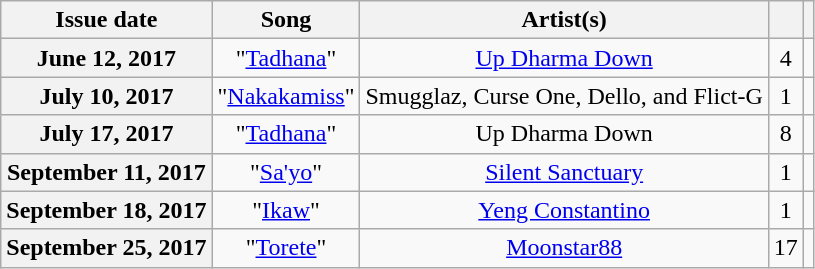<table class="wikitable plainrowheaders" style="text-align:center">
<tr>
<th scope="col">Issue date</th>
<th scope="col">Song</th>
<th scope="col">Artist(s)</th>
<th scope="col"></th>
<th scope="col" class="unsortable"></th>
</tr>
<tr>
<th scope="row">June 12, 2017</th>
<td>"<a href='#'>Tadhana</a>"</td>
<td><a href='#'>Up Dharma Down</a></td>
<td>4</td>
<td></td>
</tr>
<tr>
<th scope="row">July 10, 2017</th>
<td>"<a href='#'>Nakakamiss</a>"</td>
<td>Smugglaz, Curse One, Dello, and Flict-G</td>
<td>1</td>
<td></td>
</tr>
<tr>
<th scope="row">July 17, 2017</th>
<td>"<a href='#'>Tadhana</a>"</td>
<td>Up Dharma Down</td>
<td>8</td>
<td></td>
</tr>
<tr>
<th scope="row">September 11, 2017</th>
<td>"<a href='#'>Sa'yo</a>"</td>
<td><a href='#'>Silent Sanctuary</a></td>
<td>1</td>
<td></td>
</tr>
<tr>
<th scope="row">September 18, 2017</th>
<td>"<a href='#'>Ikaw</a>"</td>
<td><a href='#'>Yeng Constantino</a></td>
<td>1</td>
<td></td>
</tr>
<tr>
<th scope="row">September 25, 2017</th>
<td>"<a href='#'>Torete</a>"</td>
<td><a href='#'>Moonstar88</a></td>
<td>17</td>
<td></td>
</tr>
</table>
